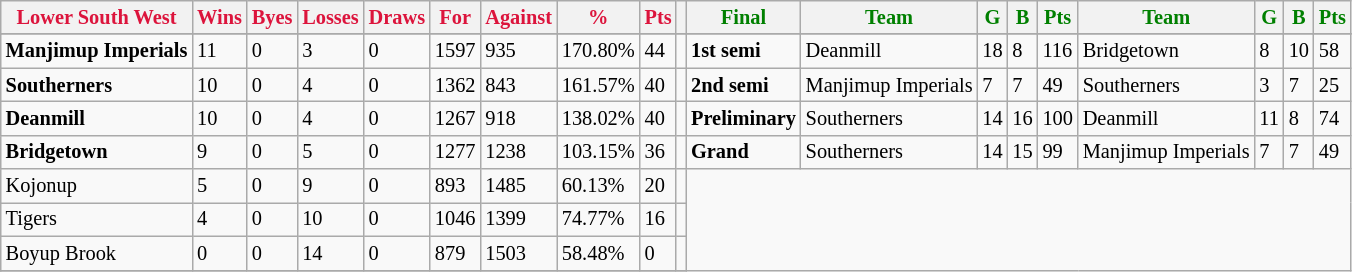<table style="font-size: 85%; text-align: left;" class="wikitable">
<tr>
<th style="color:crimson">Lower South West</th>
<th style="color:crimson">Wins</th>
<th style="color:crimson">Byes</th>
<th style="color:crimson">Losses</th>
<th style="color:crimson">Draws</th>
<th style="color:crimson">For</th>
<th style="color:crimson">Against</th>
<th style="color:crimson">%</th>
<th style="color:crimson">Pts</th>
<th></th>
<th style="color:green">Final</th>
<th style="color:green">Team</th>
<th style="color:green">G</th>
<th style="color:green">B</th>
<th style="color:green">Pts</th>
<th style="color:green">Team</th>
<th style="color:green">G</th>
<th style="color:green">B</th>
<th style="color:green">Pts</th>
</tr>
<tr>
</tr>
<tr>
</tr>
<tr>
<td><strong>	Manjimup Imperials	</strong></td>
<td>11</td>
<td>0</td>
<td>3</td>
<td>0</td>
<td>1597</td>
<td>935</td>
<td>170.80%</td>
<td>44</td>
<td></td>
<td><strong>1st semi</strong></td>
<td>Deanmill</td>
<td>18</td>
<td>8</td>
<td>116</td>
<td>Bridgetown</td>
<td>8</td>
<td>10</td>
<td>58</td>
</tr>
<tr>
<td><strong>	Southerners	</strong></td>
<td>10</td>
<td>0</td>
<td>4</td>
<td>0</td>
<td>1362</td>
<td>843</td>
<td>161.57%</td>
<td>40</td>
<td></td>
<td><strong>2nd semi</strong></td>
<td>Manjimup Imperials</td>
<td>7</td>
<td>7</td>
<td>49</td>
<td>Southerners</td>
<td>3</td>
<td>7</td>
<td>25</td>
</tr>
<tr>
<td><strong>	Deanmill	</strong></td>
<td>10</td>
<td>0</td>
<td>4</td>
<td>0</td>
<td>1267</td>
<td>918</td>
<td>138.02%</td>
<td>40</td>
<td></td>
<td><strong>Preliminary</strong></td>
<td>Southerners</td>
<td>14</td>
<td>16</td>
<td>100</td>
<td>Deanmill</td>
<td>11</td>
<td>8</td>
<td>74</td>
</tr>
<tr>
<td><strong>	Bridgetown	</strong></td>
<td>9</td>
<td>0</td>
<td>5</td>
<td>0</td>
<td>1277</td>
<td>1238</td>
<td>103.15%</td>
<td>36</td>
<td></td>
<td><strong>Grand</strong></td>
<td>Southerners</td>
<td>14</td>
<td>15</td>
<td>99</td>
<td>Manjimup Imperials</td>
<td>7</td>
<td>7</td>
<td>49</td>
</tr>
<tr>
<td>Kojonup</td>
<td>5</td>
<td>0</td>
<td>9</td>
<td>0</td>
<td>893</td>
<td>1485</td>
<td>60.13%</td>
<td>20</td>
<td></td>
</tr>
<tr>
<td>Tigers</td>
<td>4</td>
<td>0</td>
<td>10</td>
<td>0</td>
<td>1046</td>
<td>1399</td>
<td>74.77%</td>
<td>16</td>
<td></td>
</tr>
<tr>
<td>Boyup Brook</td>
<td>0</td>
<td>0</td>
<td>14</td>
<td>0</td>
<td>879</td>
<td>1503</td>
<td>58.48%</td>
<td>0</td>
<td></td>
</tr>
<tr>
</tr>
</table>
